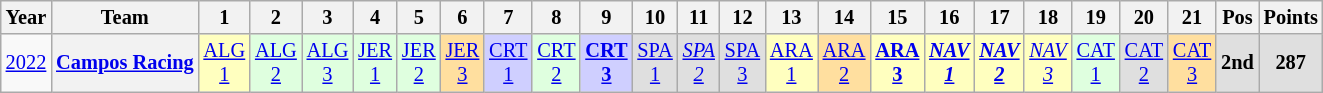<table class="wikitable" style="text-align:center; font-size:85%">
<tr>
<th>Year</th>
<th>Team</th>
<th>1</th>
<th>2</th>
<th>3</th>
<th>4</th>
<th>5</th>
<th>6</th>
<th>7</th>
<th>8</th>
<th>9</th>
<th>10</th>
<th>11</th>
<th>12</th>
<th>13</th>
<th>14</th>
<th>15</th>
<th>16</th>
<th>17</th>
<th>18</th>
<th>19</th>
<th>20</th>
<th>21</th>
<th>Pos</th>
<th>Points</th>
</tr>
<tr>
<td><a href='#'>2022</a></td>
<th nowrap><a href='#'>Campos Racing</a></th>
<td style=background:#FFFFBF><a href='#'>ALG<br>1</a><br></td>
<td style=background:#DFFFDF><a href='#'>ALG<br>2</a><br></td>
<td style=background:#DFFFDF><a href='#'>ALG<br>3</a><br></td>
<td style=background:#DFFFDF><a href='#'>JER<br>1</a><br></td>
<td style=background:#DFFFDF><a href='#'>JER<br>2</a><br></td>
<td style=background:#FFDF9F><a href='#'>JER<br>3</a><br></td>
<td style=background:#CFCFFF><a href='#'>CRT<br>1</a><br></td>
<td style=background:#DFFFDF><a href='#'>CRT<br>2</a><br></td>
<td style=background:#CFCFFF><strong><a href='#'>CRT<br>3</a></strong><br></td>
<td style=background:#DFDFDF><a href='#'>SPA<br>1</a><br></td>
<td style=background:#DFDFDF><em><a href='#'>SPA<br>2</a></em><br></td>
<td style=background:#DFDFDF><a href='#'>SPA<br>3</a><br></td>
<td style=background:#FFFFBF><a href='#'>ARA<br>1</a><br></td>
<td style=background:#FFDF9F><a href='#'>ARA<br>2</a><br></td>
<td style=background:#FFFFBF><strong><a href='#'>ARA<br>3</a></strong><br></td>
<td style=background:#FFFFBF><strong><em><a href='#'>NAV<br>1</a></em></strong><br></td>
<td style=background:#FFFFBF><strong><em><a href='#'>NAV<br>2</a></em></strong><br></td>
<td style=background:#FFFFBF><em><a href='#'>NAV<br>3</a></em><br></td>
<td style=background:#DFFFDF><a href='#'>CAT<br>1</a><br></td>
<td style=background:#DFDFDF><a href='#'>CAT<br>2</a><br> </td>
<td style=background:#FFDF9F><a href='#'>CAT<br>3</a><br></td>
<th style=background:#DFDFDF>2nd</th>
<th style=background:#DFDFDF>287</th>
</tr>
</table>
